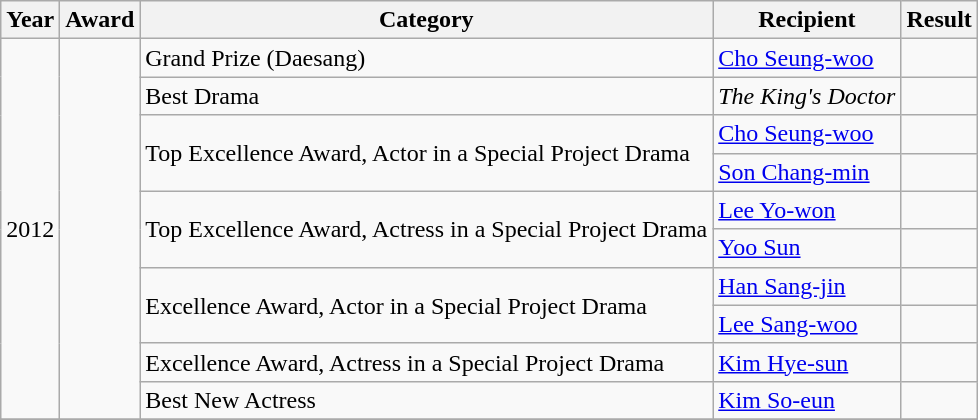<table class="wikitable">
<tr>
<th>Year</th>
<th>Award</th>
<th>Category</th>
<th>Recipient</th>
<th>Result</th>
</tr>
<tr>
<td rowspan=10>2012</td>
<td rowspan=10></td>
<td>Grand Prize (Daesang)</td>
<td><a href='#'>Cho Seung-woo</a></td>
<td></td>
</tr>
<tr>
<td>Best Drama</td>
<td><em>The King's Doctor</em></td>
<td></td>
</tr>
<tr>
<td rowspan=2>Top Excellence Award, Actor in a Special Project Drama</td>
<td><a href='#'>Cho Seung-woo</a></td>
<td></td>
</tr>
<tr>
<td><a href='#'>Son Chang-min</a></td>
<td></td>
</tr>
<tr>
<td rowspan=2>Top Excellence Award, Actress in a Special Project Drama</td>
<td><a href='#'>Lee Yo-won</a></td>
<td></td>
</tr>
<tr>
<td><a href='#'>Yoo Sun</a></td>
<td></td>
</tr>
<tr>
<td rowspan=2>Excellence Award, Actor in a Special Project Drama</td>
<td><a href='#'>Han Sang-jin</a></td>
<td></td>
</tr>
<tr>
<td><a href='#'>Lee Sang-woo</a></td>
<td></td>
</tr>
<tr>
<td>Excellence Award, Actress in a Special Project Drama</td>
<td><a href='#'>Kim Hye-sun</a></td>
<td></td>
</tr>
<tr>
<td>Best New Actress</td>
<td><a href='#'>Kim So-eun</a></td>
<td></td>
</tr>
<tr>
</tr>
</table>
